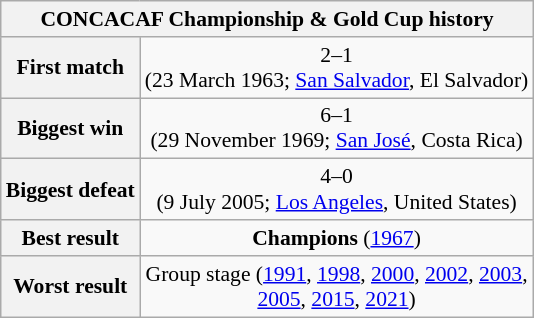<table class="wikitable collapsible collapsed" style="text-align: center;font-size:90%;">
<tr>
<th colspan=2>CONCACAF Championship & Gold Cup history</th>
</tr>
<tr>
<th>First match</th>
<td> 2–1 <br>(23 March 1963; <a href='#'>San Salvador</a>, El Salvador)</td>
</tr>
<tr>
<th>Biggest win</th>
<td> 6–1 <br>(29 November 1969; <a href='#'>San José</a>, Costa Rica)</td>
</tr>
<tr>
<th>Biggest defeat</th>
<td> 4–0 <br>(9 July 2005; <a href='#'>Los Angeles</a>, United States)</td>
</tr>
<tr>
<th>Best result</th>
<td><strong>Champions</strong> (<a href='#'>1967</a>)</td>
</tr>
<tr>
<th>Worst result</th>
<td>Group stage (<a href='#'>1991</a>, <a href='#'>1998</a>, <a href='#'>2000</a>, <a href='#'>2002</a>, <a href='#'>2003</a>,<br><a href='#'>2005</a>, <a href='#'>2015</a>, <a href='#'>2021</a>)</td>
</tr>
</table>
